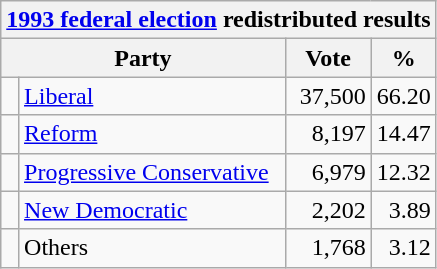<table class="wikitable">
<tr>
<th colspan="4"><a href='#'>1993 federal election</a> redistributed results</th>
</tr>
<tr>
<th bgcolor="#DDDDFF" width="130px" colspan="2">Party</th>
<th bgcolor="#DDDDFF" width="50px">Vote</th>
<th bgcolor="#DDDDFF" width="30px">%</th>
</tr>
<tr>
<td> </td>
<td><a href='#'>Liberal</a></td>
<td align=right>37,500</td>
<td align=right>66.20</td>
</tr>
<tr>
<td> </td>
<td><a href='#'>Reform</a></td>
<td align=right>8,197</td>
<td align=right>14.47</td>
</tr>
<tr>
<td> </td>
<td><a href='#'>Progressive Conservative</a></td>
<td align=right>6,979</td>
<td align=right>12.32</td>
</tr>
<tr>
<td> </td>
<td><a href='#'>New Democratic</a></td>
<td align=right>2,202</td>
<td align=right>3.89</td>
</tr>
<tr>
<td> </td>
<td>Others</td>
<td align=right>1,768</td>
<td align=right>3.12</td>
</tr>
</table>
